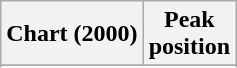<table class="wikitable plainrowheaders sortable" style="text-align:center;" border="1">
<tr>
<th scope="col">Chart (2000)</th>
<th scope="col">Peak<br>position</th>
</tr>
<tr>
</tr>
<tr>
</tr>
</table>
